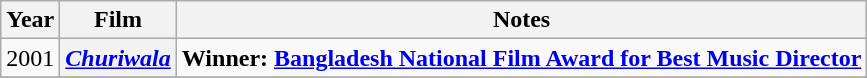<table class="wikitable sortable">
<tr>
<th>Year</th>
<th>Film</th>
<th>Notes</th>
</tr>
<tr>
<td>2001</td>
<th><em><a href='#'>Churiwala</a></em></th>
<td><strong>Winner: <a href='#'>Bangladesh National Film Award for Best Music Director</a></strong></td>
</tr>
<tr>
</tr>
</table>
